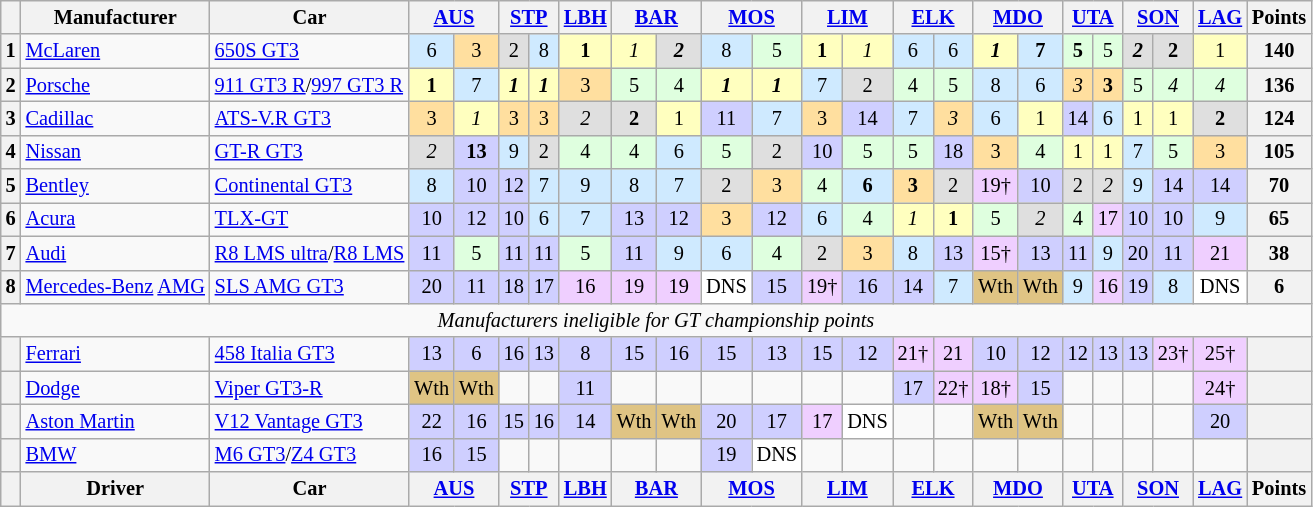<table class="wikitable" style="font-size:85%; text-align:center">
<tr valign="top">
<th valign=middle></th>
<th valign=middle>Manufacturer</th>
<th valign=middle>Car</th>
<th colspan=2><a href='#'>AUS</a></th>
<th colspan=2><a href='#'>STP</a></th>
<th><a href='#'>LBH</a></th>
<th colspan=2><a href='#'>BAR</a></th>
<th colspan=2><a href='#'>MOS</a></th>
<th colspan=2><a href='#'>LIM</a></th>
<th colspan=2><a href='#'>ELK</a></th>
<th colspan=2><a href='#'>MDO</a></th>
<th colspan=2><a href='#'>UTA</a></th>
<th colspan=2><a href='#'>SON</a></th>
<th><a href='#'>LAG</a></th>
<th valign=middle>Points</th>
</tr>
<tr>
<th>1</th>
<td align=left> <a href='#'>McLaren</a></td>
<td align=left><a href='#'>650S GT3</a></td>
<td style="background:#CFEAFF;">6</td>
<td style="background:#FFDF9F;">3</td>
<td style="background:#DFDFDF;">2</td>
<td style="background:#CFEAFF;">8</td>
<td style="background:#FFFFBF;"><strong>1</strong></td>
<td style="background:#FFFFBF;"><em>1</em></td>
<td style="background:#DFDFDF;"><strong><em>2</em></strong></td>
<td style="background:#CFEAFF;">8</td>
<td style="background:#DFFFDF;">5</td>
<td style="background:#FFFFBF;"><strong>1</strong></td>
<td style="background:#FFFFBF;"><em>1</em></td>
<td style="background:#CFEAFF;">6</td>
<td style="background:#CFEAFF;">6</td>
<td style="background:#FFFFBF;"><strong><em>1</em></strong></td>
<td style="background:#CFEAFF;"><strong>7</strong></td>
<td style="background:#DFFFDF;"><strong>5</strong></td>
<td style="background:#DFFFDF;">5</td>
<td style="background:#DFDFDF;"><strong><em>2</em></strong></td>
<td style="background:#DFDFDF;"><strong>2</strong></td>
<td style="background:#FFFFBF;">1</td>
<th>140</th>
</tr>
<tr>
<th>2</th>
<td align=left> <a href='#'>Porsche</a></td>
<td align=left><a href='#'>911 GT3 R</a>/<a href='#'>997 GT3 R</a></td>
<td style="background:#FFFFBF;"><strong>1</strong></td>
<td style="background:#CFEAFF;">7</td>
<td style="background:#FFFFBF;"><strong><em>1</em></strong></td>
<td style="background:#FFFFBF;"><strong><em>1</em></strong></td>
<td style="background:#FFDF9F;">3</td>
<td style="background:#DFFFDF;">5</td>
<td style="background:#DFFFDF;">4</td>
<td style="background:#FFFFBF;"><strong><em>1</em></strong></td>
<td style="background:#FFFFBF;"><strong><em>1</em></strong></td>
<td style="background:#CFEAFF;">7</td>
<td style="background:#DFDFDF;">2</td>
<td style="background:#DFFFDF;">4</td>
<td style="background:#DFFFDF;">5</td>
<td style="background:#CFEAFF;">8</td>
<td style="background:#CFEAFF;">6</td>
<td style="background:#FFDF9F;"><em>3</em></td>
<td style="background:#FFDF9F;"><strong>3</strong></td>
<td style="background:#DFFFDF;">5</td>
<td style="background:#DFFFDF;"><em>4</em></td>
<td style="background:#DFFFDF;"><em>4</em></td>
<th>136</th>
</tr>
<tr>
<th>3</th>
<td align=left> <a href='#'>Cadillac</a></td>
<td align=left><a href='#'>ATS-V.R GT3</a></td>
<td style="background:#FFDF9F;">3</td>
<td style="background:#FFFFBF;"><em>1</em></td>
<td style="background:#FFDF9F;">3</td>
<td style="background:#FFDF9F;">3</td>
<td style="background:#DFDFDF;"><em>2</em></td>
<td style="background:#DFDFDF;"><strong>2</strong></td>
<td style="background:#FFFFBF;">1</td>
<td style="background:#CFCFFF;">11</td>
<td style="background:#CFEAFF;">7</td>
<td style="background:#FFDF9F;">3</td>
<td style="background:#CFCFFF;">14</td>
<td style="background:#CFEAFF;">7</td>
<td style="background:#FFDF9F;"><em>3</em></td>
<td style="background:#CFEAFF;">6</td>
<td style="background:#FFFFBF;">1</td>
<td style="background:#CFCFFF;">14</td>
<td style="background:#CFEAFF;">6</td>
<td style="background:#FFFFBF;">1</td>
<td style="background:#FFFFBF;">1</td>
<td style="background:#DFDFDF;"><strong>2</strong></td>
<th>124</th>
</tr>
<tr>
<th>4</th>
<td align=left> <a href='#'>Nissan</a></td>
<td align=left><a href='#'>GT-R GT3</a></td>
<td style="background:#DFDFDF;"><em>2</em></td>
<td style="background:#CFCFFF;"><strong>13</strong></td>
<td style="background:#CFEAFF;">9</td>
<td style="background:#DFDFDF;">2</td>
<td style="background:#DFFFDF;">4</td>
<td style="background:#DFFFDF;">4</td>
<td style="background:#CFEAFF;">6</td>
<td style="background:#DFFFDF;">5</td>
<td style="background:#DFDFDF;">2</td>
<td style="background:#CFCFFF;">10</td>
<td style="background:#DFFFDF;">5</td>
<td style="background:#DFFFDF;">5</td>
<td style="background:#CFCFFF;">18</td>
<td style="background:#FFDF9F;">3</td>
<td style="background:#DFFFDF;">4</td>
<td style="background:#FFFFBF;">1</td>
<td style="background:#FFFFBF;">1</td>
<td style="background:#CFEAFF;">7</td>
<td style="background:#DFFFDF;">5</td>
<td style="background:#FFDF9F;">3</td>
<th>105</th>
</tr>
<tr>
<th>5</th>
<td align=left> <a href='#'>Bentley</a></td>
<td align=left><a href='#'>Continental GT3</a></td>
<td style="background:#CFEAFF;">8</td>
<td style="background:#CFCFFF;">10</td>
<td style="background:#CFCFFF;">12</td>
<td style="background:#CFEAFF;">7</td>
<td style="background:#CFEAFF;">9</td>
<td style="background:#CFEAFF;">8</td>
<td style="background:#CFEAFF;">7</td>
<td style="background:#DFDFDF;">2</td>
<td style="background:#FFDF9F;">3</td>
<td style="background:#DFFFDF;">4</td>
<td style="background:#CFEAFF;"><strong>6</strong></td>
<td style="background:#FFDF9F;"><strong>3</strong></td>
<td style="background:#DFDFDF;">2</td>
<td style="background:#EFCFFF;">19†</td>
<td style="background:#CFCFFF;">10</td>
<td style="background:#DFDFDF;">2</td>
<td style="background:#DFDFDF;"><em>2</em></td>
<td style="background:#CFEAFF;">9</td>
<td style="background:#CFCFFF;">14</td>
<td style="background:#CFCFFF;">14</td>
<th>70</th>
</tr>
<tr>
<th>6</th>
<td align=left> <a href='#'>Acura</a></td>
<td align=left><a href='#'>TLX-GT</a></td>
<td style="background:#CFCFFF;">10</td>
<td style="background:#CFCFFF;">12</td>
<td style="background:#CFCFFF;">10</td>
<td style="background:#CFEAFF;">6</td>
<td style="background:#CFEAFF;">7</td>
<td style="background:#CFCFFF;">13</td>
<td style="background:#CFCFFF;">12</td>
<td style="background:#FFDF9F;">3</td>
<td style="background:#CFCFFF;">12</td>
<td style="background:#CFEAFF;">6</td>
<td style="background:#DFFFDF;">4</td>
<td style="background:#FFFFBF;"><em>1</em></td>
<td style="background:#FFFFBF;"><strong>1</strong></td>
<td style="background:#DFFFDF;">5</td>
<td style="background:#DFDFDF;"><em>2</em></td>
<td style="background:#DFFFDF;">4</td>
<td style="background:#EFCFFF;">17</td>
<td style="background:#CFCFFF;">10</td>
<td style="background:#CFCFFF;">10</td>
<td style="background:#CFEAFF;">9</td>
<th>65</th>
</tr>
<tr>
<th>7</th>
<td align=left> <a href='#'>Audi</a></td>
<td align=left><a href='#'>R8 LMS ultra</a>/<a href='#'>R8 LMS</a></td>
<td style="background:#CFCFFF;">11</td>
<td style="background:#DFFFDF;">5</td>
<td style="background:#CFCFFF;">11</td>
<td style="background:#CFCFFF;">11</td>
<td style="background:#DFFFDF;">5</td>
<td style="background:#CFCFFF;">11</td>
<td style="background:#CFEAFF;">9</td>
<td style="background:#CFEAFF;">6</td>
<td style="background:#DFFFDF;">4</td>
<td style="background:#DFDFDF;">2</td>
<td style="background:#FFDF9F;">3</td>
<td style="background:#CFEAFF;">8</td>
<td style="background:#CFCFFF;">13</td>
<td style="background:#EFCFFF;">15†</td>
<td style="background:#CFCFFF;">13</td>
<td style="background:#CFCFFF;">11</td>
<td style="background:#CFEAFF;">9</td>
<td style="background:#CFCFFF;">20</td>
<td style="background:#CFCFFF;">11</td>
<td style="background:#EFCFFF;">21</td>
<th>38</th>
</tr>
<tr>
<th>8</th>
<td align=left> <a href='#'>Mercedes-Benz</a> <a href='#'>AMG</a></td>
<td align=left><a href='#'>SLS AMG GT3</a></td>
<td style="background:#CFCFFF;">20</td>
<td style="background:#CFCFFF;">11</td>
<td style="background:#CFCFFF;">18</td>
<td style="background:#CFCFFF;">17</td>
<td style="background:#EFCFFF;">16</td>
<td style="background:#EFCFFF;">19</td>
<td style="background:#EFCFFF;">19</td>
<td style="background:#FFFFFF;">DNS</td>
<td style="background:#CFCFFF;">15</td>
<td style="background:#EFCFFF;">19†</td>
<td style="background:#CFCFFF;">16</td>
<td style="background:#CFCFFF;">14</td>
<td style="background:#CFEAFF;">7</td>
<td style="background:#DFC484;">Wth</td>
<td style="background:#DFC484;">Wth</td>
<td style="background:#CFEAFF;">9</td>
<td style="background:#EFCFFF;">16</td>
<td style="background:#CFCFFF;">19</td>
<td style="background:#CFEAFF;">8</td>
<td style="background:#FFFFFF;">DNS</td>
<th>6</th>
</tr>
<tr>
<td colspan=24 align=center><em>Manufacturers ineligible for GT championship points</em></td>
</tr>
<tr>
<th></th>
<td align=left> <a href='#'>Ferrari</a></td>
<td align=left><a href='#'>458 Italia GT3</a></td>
<td style="background:#CFCFFF;">13</td>
<td style="background:#CFCFFF;">6</td>
<td style="background:#CFCFFF;">16</td>
<td style="background:#CFCFFF;">13</td>
<td style="background:#CFCFFF;">8</td>
<td style="background:#CFCFFF;">15</td>
<td style="background:#CFCFFF;">16</td>
<td style="background:#CFCFFF;">15</td>
<td style="background:#CFCFFF;">13</td>
<td style="background:#CFCFFF;">15</td>
<td style="background:#CFCFFF;">12</td>
<td style="background:#EFCFFF;">21†</td>
<td style="background:#EFCFFF;">21</td>
<td style="background:#CFCFFF;">10</td>
<td style="background:#CFCFFF;">12</td>
<td style="background:#CFCFFF;">12</td>
<td style="background:#CFCFFF;">13</td>
<td style="background:#CFCFFF;">13</td>
<td style="background:#EFCFFF;">23†</td>
<td style="background:#EFCFFF;">25†</td>
<th></th>
</tr>
<tr>
<th></th>
<td align=left> <a href='#'>Dodge</a></td>
<td align=left><a href='#'>Viper GT3-R</a></td>
<td style="background:#DFC484;">Wth</td>
<td style="background:#DFC484;">Wth</td>
<td></td>
<td></td>
<td style="background:#CFCFFF;">11</td>
<td></td>
<td></td>
<td></td>
<td></td>
<td></td>
<td></td>
<td style="background:#CFCFFF;">17</td>
<td style="background:#EFCFFF;">22†</td>
<td style="background:#EFCFFF;">18†</td>
<td style="background:#CFCFFF;">15</td>
<td></td>
<td></td>
<td></td>
<td></td>
<td style="background:#EFCFFF;">24†</td>
<th></th>
</tr>
<tr>
<th></th>
<td align=left> <a href='#'>Aston Martin</a></td>
<td align=left><a href='#'>V12 Vantage GT3</a></td>
<td style="background:#CFCFFF;">22</td>
<td style="background:#CFCFFF;">16</td>
<td style="background:#CFCFFF;">15</td>
<td style="background:#CFCFFF;">16</td>
<td style="background:#CFCFFF;">14</td>
<td style="background:#DFC484;">Wth</td>
<td style="background:#DFC484;">Wth</td>
<td style="background:#CFCFFF;">20</td>
<td style="background:#CFCFFF;">17</td>
<td style="background:#EFCFFF;">17</td>
<td style="background:#FFFFFF;">DNS</td>
<td></td>
<td></td>
<td style="background:#DFC484;">Wth</td>
<td style="background:#DFC484;">Wth</td>
<td></td>
<td></td>
<td></td>
<td></td>
<td style="background:#CFCFFF;">20</td>
<th></th>
</tr>
<tr>
<th></th>
<td align=left> <a href='#'>BMW</a></td>
<td align=left><a href='#'>M6 GT3</a>/<a href='#'>Z4 GT3</a></td>
<td style="background:#CFCFFF;">16</td>
<td style="background:#CFCFFF;">15</td>
<td></td>
<td></td>
<td></td>
<td></td>
<td></td>
<td style="background:#CFCFFF;">19</td>
<td style="background:#FFFFFF;">DNS</td>
<td></td>
<td></td>
<td></td>
<td></td>
<td></td>
<td></td>
<td></td>
<td></td>
<td></td>
<td></td>
<td></td>
<th></th>
</tr>
<tr valign="top">
<th valign=middle></th>
<th valign=middle>Driver</th>
<th valign=middle>Car</th>
<th colspan=2><a href='#'>AUS</a></th>
<th colspan=2><a href='#'>STP</a></th>
<th><a href='#'>LBH</a></th>
<th colspan=2><a href='#'>BAR</a></th>
<th colspan=2><a href='#'>MOS</a></th>
<th colspan=2><a href='#'>LIM</a></th>
<th colspan=2><a href='#'>ELK</a></th>
<th colspan=2><a href='#'>MDO</a></th>
<th colspan=2><a href='#'>UTA</a></th>
<th colspan=2><a href='#'>SON</a></th>
<th><a href='#'>LAG</a></th>
<th valign=middle>Points</th>
</tr>
</table>
